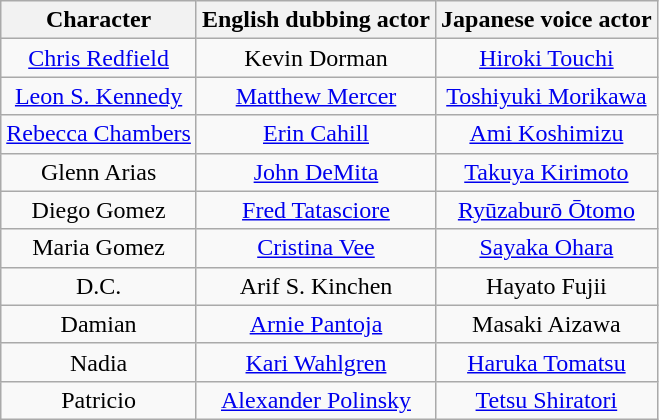<table class="wikitable" style="text-align: center">
<tr>
<th scope="col">Character</th>
<th scope="col">English dubbing actor</th>
<th scope="col">Japanese voice actor</th>
</tr>
<tr>
<td><a href='#'>Chris Redfield</a></td>
<td>Kevin Dorman</td>
<td><a href='#'>Hiroki Touchi</a></td>
</tr>
<tr>
<td><a href='#'>Leon S. Kennedy</a></td>
<td><a href='#'>Matthew Mercer</a></td>
<td><a href='#'>Toshiyuki Morikawa</a></td>
</tr>
<tr>
<td><a href='#'>Rebecca Chambers</a></td>
<td><a href='#'>Erin Cahill</a></td>
<td><a href='#'>Ami Koshimizu</a></td>
</tr>
<tr>
<td>Glenn Arias</td>
<td><a href='#'>John DeMita</a></td>
<td><a href='#'>Takuya Kirimoto</a></td>
</tr>
<tr>
<td>Diego Gomez</td>
<td><a href='#'>Fred Tatasciore</a></td>
<td><a href='#'>Ryūzaburō Ōtomo</a></td>
</tr>
<tr>
<td>Maria Gomez</td>
<td><a href='#'>Cristina Vee</a></td>
<td><a href='#'>Sayaka Ohara</a></td>
</tr>
<tr>
<td>D.C.</td>
<td>Arif S. Kinchen</td>
<td>Hayato Fujii</td>
</tr>
<tr>
<td>Damian</td>
<td><a href='#'>Arnie Pantoja</a></td>
<td>Masaki Aizawa</td>
</tr>
<tr>
<td>Nadia</td>
<td><a href='#'>Kari Wahlgren</a></td>
<td><a href='#'>Haruka Tomatsu</a></td>
</tr>
<tr>
<td>Patricio</td>
<td><a href='#'>Alexander Polinsky</a></td>
<td><a href='#'>Tetsu Shiratori</a></td>
</tr>
</table>
